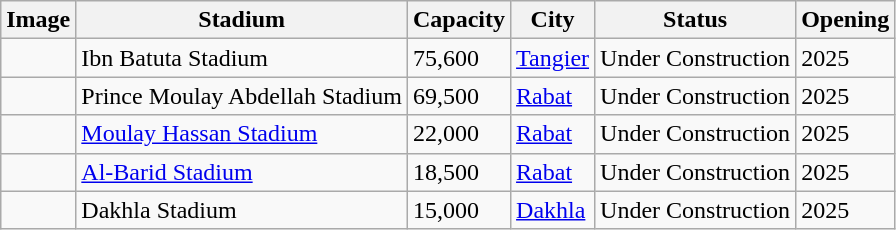<table class="wikitable">
<tr>
<th>Image</th>
<th>Stadium</th>
<th>Capacity</th>
<th>City</th>
<th>Status</th>
<th>Opening</th>
</tr>
<tr>
<td></td>
<td>Ibn Batuta Stadium</td>
<td>75,600</td>
<td><a href='#'>Tangier</a></td>
<td>Under Construction</td>
<td>2025</td>
</tr>
<tr>
<td></td>
<td>Prince Moulay Abdellah Stadium</td>
<td>69,500</td>
<td><a href='#'>Rabat</a></td>
<td>Under Construction</td>
<td>2025</td>
</tr>
<tr>
<td></td>
<td><a href='#'>Moulay Hassan Stadium</a></td>
<td>22,000</td>
<td><a href='#'>Rabat</a></td>
<td>Under Construction</td>
<td>2025</td>
</tr>
<tr>
<td></td>
<td><a href='#'>Al-Barid Stadium</a></td>
<td>18,500</td>
<td><a href='#'>Rabat</a></td>
<td>Under Construction</td>
<td>2025</td>
</tr>
<tr>
<td></td>
<td>Dakhla Stadium</td>
<td>15,000</td>
<td><a href='#'>Dakhla</a></td>
<td>Under Construction</td>
<td>2025</td>
</tr>
</table>
